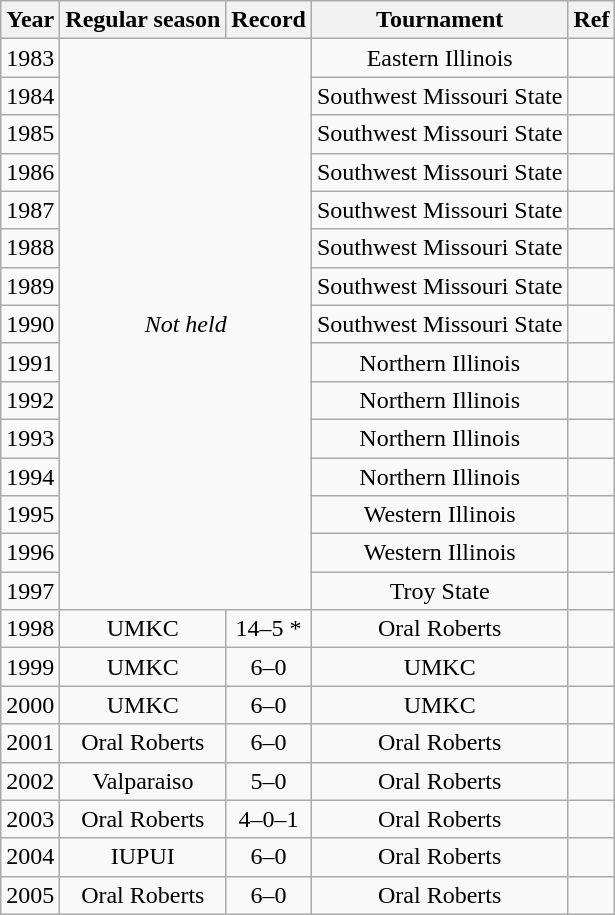<table class="wikitable" style="text-align:center;" cellspacing="2">
<tr>
<th>Year</th>
<th>Regular season</th>
<th>Record</th>
<th>Tournament</th>
<th>Ref</th>
</tr>
<tr>
<td>1983</td>
<td rowspan=15 colspan=2><em>Not held</em></td>
<td>Eastern Illinois</td>
<td></td>
</tr>
<tr>
<td>1984</td>
<td>Southwest Missouri State</td>
<td></td>
</tr>
<tr>
<td>1985</td>
<td>Southwest Missouri State</td>
<td></td>
</tr>
<tr>
<td>1986</td>
<td>Southwest Missouri State</td>
<td></td>
</tr>
<tr>
<td>1987</td>
<td>Southwest Missouri State</td>
<td></td>
</tr>
<tr>
<td>1988</td>
<td>Southwest Missouri State</td>
<td></td>
</tr>
<tr>
<td>1989</td>
<td>Southwest Missouri State</td>
<td></td>
</tr>
<tr>
<td>1990</td>
<td>Southwest Missouri State</td>
<td></td>
</tr>
<tr>
<td>1991</td>
<td>Northern Illinois</td>
<td></td>
</tr>
<tr>
<td>1992</td>
<td>Northern Illinois</td>
<td></td>
</tr>
<tr>
<td>1993</td>
<td>Northern Illinois</td>
<td></td>
</tr>
<tr>
<td>1994</td>
<td>Northern Illinois</td>
<td></td>
</tr>
<tr>
<td>1995</td>
<td>Western Illinois</td>
<td></td>
</tr>
<tr>
<td>1996</td>
<td>Western Illinois</td>
<td></td>
</tr>
<tr>
<td>1997</td>
<td>Troy State</td>
<td></td>
</tr>
<tr>
<td>1998</td>
<td>UMKC</td>
<td>14–5 *</td>
<td>Oral Roberts</td>
<td></td>
</tr>
<tr>
<td>1999</td>
<td>UMKC</td>
<td>6–0</td>
<td>UMKC</td>
<td></td>
</tr>
<tr>
<td>2000</td>
<td>UMKC</td>
<td>6–0</td>
<td>UMKC</td>
<td></td>
</tr>
<tr>
<td>2001</td>
<td>Oral Roberts</td>
<td>6–0</td>
<td>Oral Roberts</td>
<td></td>
</tr>
<tr>
<td>2002</td>
<td>Valparaiso</td>
<td>5–0</td>
<td>Oral Roberts</td>
<td></td>
</tr>
<tr>
<td>2003</td>
<td>Oral Roberts</td>
<td>4–0–1</td>
<td>Oral Roberts</td>
<td></td>
</tr>
<tr>
<td>2004</td>
<td>IUPUI</td>
<td>6–0</td>
<td>Oral Roberts</td>
<td></td>
</tr>
<tr>
<td>2005</td>
<td>Oral Roberts</td>
<td>6–0</td>
<td>Oral Roberts</td>
<td></td>
</tr>
</table>
